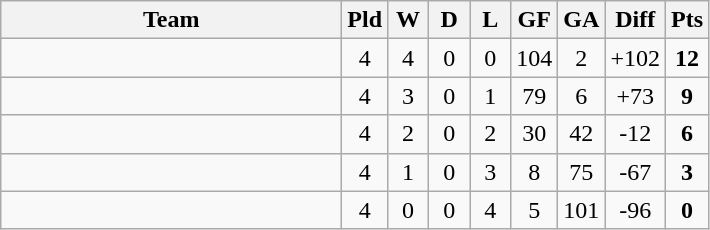<table class="wikitable" style="text-align: center;">
<tr>
<th width=220>Team</th>
<th width=20>Pld</th>
<th width=20>W</th>
<th width=20>D</th>
<th width=20>L</th>
<th width=20>GF</th>
<th width=20>GA</th>
<th width=20>Diff</th>
<th width=20>Pts<br></th>
</tr>
<tr align=center>
<td style="text-align:left;"></td>
<td>4</td>
<td>4</td>
<td>0</td>
<td>0</td>
<td>104</td>
<td>2</td>
<td>+102</td>
<td><strong>12</strong></td>
</tr>
<tr align=center>
<td style="text-align:left;"></td>
<td>4</td>
<td>3</td>
<td>0</td>
<td>1</td>
<td>79</td>
<td>6</td>
<td>+73</td>
<td><strong>9</strong></td>
</tr>
<tr align=center>
<td style="text-align:left;"></td>
<td>4</td>
<td>2</td>
<td>0</td>
<td>2</td>
<td>30</td>
<td>42</td>
<td>-12</td>
<td><strong>6</strong></td>
</tr>
<tr align=center>
<td style="text-align:left;"></td>
<td>4</td>
<td>1</td>
<td>0</td>
<td>3</td>
<td>8</td>
<td>75</td>
<td>-67</td>
<td><strong>3</strong></td>
</tr>
<tr align=center>
<td style="text-align:left;"></td>
<td>4</td>
<td>0</td>
<td>0</td>
<td>4</td>
<td>5</td>
<td>101</td>
<td>-96</td>
<td><strong>0</strong></td>
</tr>
</table>
